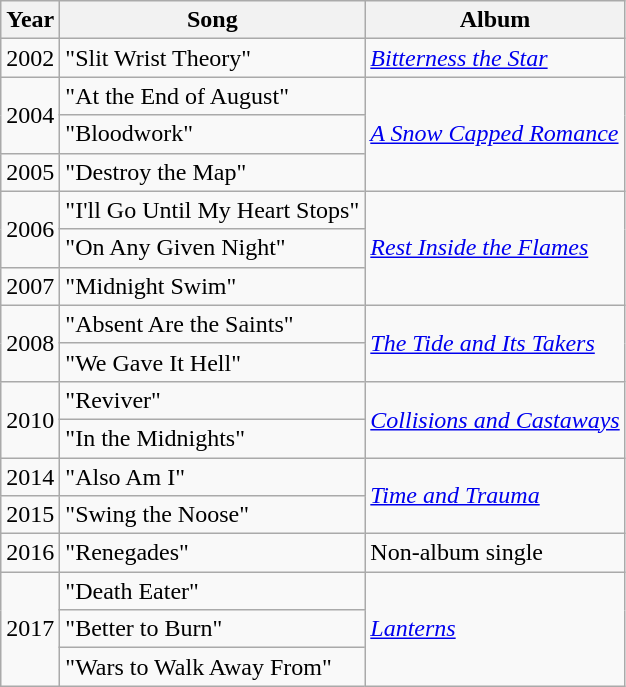<table class="wikitable">
<tr>
<th>Year</th>
<th>Song</th>
<th>Album</th>
</tr>
<tr>
<td>2002</td>
<td>"Slit Wrist Theory"</td>
<td><em><a href='#'>Bitterness the Star</a></em></td>
</tr>
<tr>
<td rowspan="2">2004</td>
<td>"At the End of August"</td>
<td rowspan="3"><em><a href='#'>A Snow Capped Romance</a></em></td>
</tr>
<tr>
<td>"Bloodwork"</td>
</tr>
<tr>
<td>2005</td>
<td>"Destroy the Map"</td>
</tr>
<tr>
<td rowspan="2">2006</td>
<td>"I'll Go Until My Heart Stops"</td>
<td rowspan="3"><em><a href='#'>Rest Inside the Flames</a></em></td>
</tr>
<tr>
<td>"On Any Given Night"</td>
</tr>
<tr>
<td>2007</td>
<td>"Midnight Swim"</td>
</tr>
<tr>
<td rowspan="2">2008</td>
<td>"Absent Are the Saints"</td>
<td rowspan="2"><em><a href='#'>The Tide and Its Takers</a></em></td>
</tr>
<tr>
<td>"We Gave It Hell"</td>
</tr>
<tr>
<td rowspan="2">2010</td>
<td>"Reviver"</td>
<td rowspan="2"><em><a href='#'>Collisions and Castaways</a></em></td>
</tr>
<tr>
<td>"In the Midnights"</td>
</tr>
<tr>
<td>2014</td>
<td>"Also Am I"</td>
<td rowspan="2"><em><a href='#'>Time and Trauma</a></em></td>
</tr>
<tr>
<td>2015</td>
<td>"Swing the Noose"</td>
</tr>
<tr>
<td>2016</td>
<td>"Renegades"</td>
<td>Non-album single</td>
</tr>
<tr>
<td rowspan="3">2017</td>
<td>"Death Eater"</td>
<td rowspan="3"><em><a href='#'>Lanterns</a></em></td>
</tr>
<tr>
<td>"Better to Burn"</td>
</tr>
<tr>
<td>"Wars to Walk Away From"</td>
</tr>
</table>
